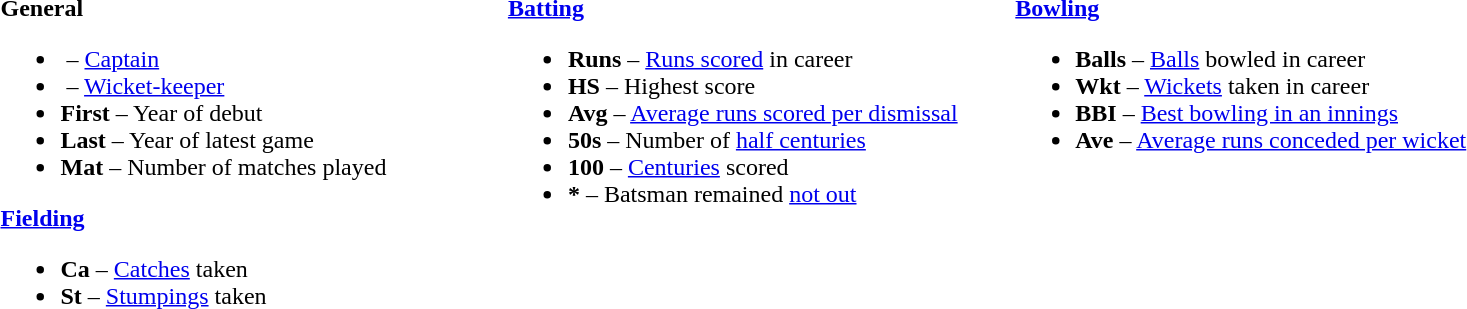<table>
<tr>
<td valign="top" style="width:30%"><br><strong>General</strong><ul><li> – <a href='#'>Captain</a></li><li> – <a href='#'>Wicket-keeper</a></li><li><strong>First</strong> – Year of debut</li><li><strong>Last</strong> – Year of latest game</li><li><strong>Mat</strong> – Number of matches played</li></ul><strong><a href='#'>Fielding</a></strong><ul><li><strong>Ca</strong> – <a href='#'>Catches</a> taken</li><li><strong>St</strong> – <a href='#'>Stumpings</a> taken</li></ul></td>
<td valign="top" style="width:30%"><br><strong><a href='#'>Batting</a></strong><ul><li><strong>Runs</strong> – <a href='#'>Runs scored</a> in career</li><li><strong>HS</strong> – Highest score</li><li><strong>Avg</strong> – <a href='#'>Average runs scored per dismissal</a></li><li><strong>50s</strong> – Number of <a href='#'>half centuries</a></li><li><strong>100</strong> – <a href='#'>Centuries</a> scored</li><li><strong>*</strong> – Batsman remained <a href='#'>not out</a></li></ul></td>
<td valign="top" style="width:30%"><br><strong><a href='#'>Bowling</a></strong><ul><li><strong>Balls</strong> – <a href='#'>Balls</a> bowled in career</li><li><strong>Wkt</strong> – <a href='#'>Wickets</a> taken in career</li><li><strong>BBI</strong> – <a href='#'>Best bowling in an innings</a></li><li><strong>Ave</strong> – <a href='#'>Average runs conceded per wicket</a></li></ul></td>
</tr>
</table>
